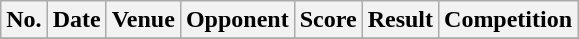<table class="wikitable" style="font-size:100%;">
<tr>
<th>No.</th>
<th>Date</th>
<th>Venue</th>
<th>Opponent</th>
<th>Score</th>
<th>Result</th>
<th>Competition</th>
</tr>
<tr>
</tr>
</table>
